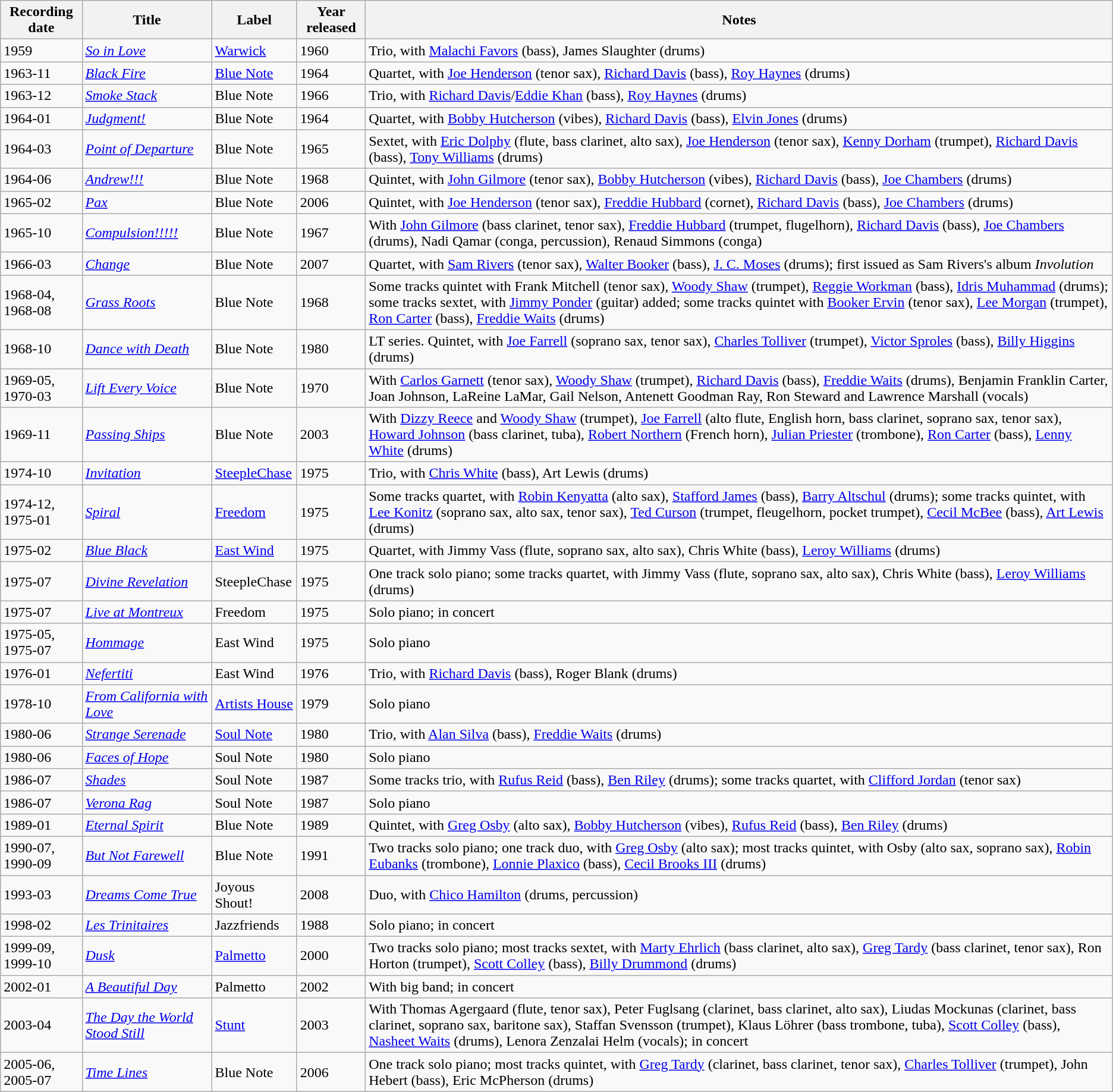<table class="wikitable sortable">
<tr>
<th style="text-align:center;">Recording date</th>
<th>Title</th>
<th>Label</th>
<th>Year released</th>
<th>Notes</th>
</tr>
<tr>
<td>1959</td>
<td><em><a href='#'>So in Love</a></em></td>
<td><a href='#'>Warwick</a></td>
<td>1960</td>
<td>Trio, with <a href='#'>Malachi Favors</a> (bass), James Slaughter (drums)</td>
</tr>
<tr>
<td>1963-11</td>
<td><em><a href='#'>Black Fire</a></em></td>
<td><a href='#'>Blue Note</a></td>
<td>1964</td>
<td>Quartet, with <a href='#'>Joe Henderson</a> (tenor sax), <a href='#'>Richard Davis</a> (bass), <a href='#'>Roy Haynes</a> (drums)</td>
</tr>
<tr>
<td>1963-12</td>
<td><em><a href='#'>Smoke Stack</a></em></td>
<td>Blue Note</td>
<td>1966</td>
<td>Trio, with <a href='#'>Richard Davis</a>/<a href='#'>Eddie Khan</a> (bass), <a href='#'>Roy Haynes</a> (drums)</td>
</tr>
<tr>
<td>1964-01</td>
<td><em><a href='#'>Judgment!</a></em></td>
<td>Blue Note</td>
<td>1964</td>
<td>Quartet, with <a href='#'>Bobby Hutcherson</a> (vibes), <a href='#'>Richard Davis</a> (bass), <a href='#'>Elvin Jones</a> (drums)</td>
</tr>
<tr>
<td>1964-03</td>
<td><em><a href='#'>Point of Departure</a></em></td>
<td>Blue Note</td>
<td>1965</td>
<td>Sextet, with <a href='#'>Eric Dolphy</a> (flute, bass clarinet, alto sax), <a href='#'>Joe Henderson</a> (tenor sax), <a href='#'>Kenny Dorham</a> (trumpet), <a href='#'>Richard Davis</a> (bass), <a href='#'>Tony Williams</a> (drums)</td>
</tr>
<tr>
<td>1964-06</td>
<td><em><a href='#'>Andrew!!!</a></em></td>
<td>Blue Note</td>
<td>1968</td>
<td>Quintet, with <a href='#'>John Gilmore</a> (tenor sax), <a href='#'>Bobby Hutcherson</a> (vibes), <a href='#'>Richard Davis</a> (bass), <a href='#'>Joe Chambers</a> (drums)</td>
</tr>
<tr>
<td>1965-02</td>
<td><em><a href='#'>Pax</a></em></td>
<td>Blue Note</td>
<td>2006</td>
<td>Quintet, with <a href='#'>Joe Henderson</a> (tenor sax), <a href='#'>Freddie Hubbard</a> (cornet), <a href='#'>Richard Davis</a> (bass), <a href='#'>Joe Chambers</a> (drums)</td>
</tr>
<tr>
<td>1965-10</td>
<td><em><a href='#'>Compulsion!!!!!</a></em></td>
<td>Blue Note</td>
<td>1967</td>
<td>With <a href='#'>John Gilmore</a> (bass clarinet, tenor sax), <a href='#'>Freddie Hubbard</a> (trumpet, flugelhorn), <a href='#'>Richard Davis</a> (bass), <a href='#'>Joe Chambers</a> (drums), Nadi Qamar (conga, percussion), Renaud Simmons (conga)</td>
</tr>
<tr>
<td>1966-03</td>
<td><em><a href='#'>Change</a></em></td>
<td>Blue Note</td>
<td>2007</td>
<td>Quartet, with <a href='#'>Sam Rivers</a> (tenor sax), <a href='#'>Walter Booker</a> (bass), <a href='#'>J. C. Moses</a> (drums); first issued as Sam Rivers's album <em>Involution</em></td>
</tr>
<tr>
<td>1968-04, <br>1968-08</td>
<td><em><a href='#'>Grass Roots</a></em></td>
<td>Blue Note</td>
<td>1968</td>
<td>Some tracks quintet with Frank Mitchell (tenor sax), <a href='#'>Woody Shaw</a> (trumpet), <a href='#'>Reggie Workman</a> (bass), <a href='#'>Idris Muhammad</a> (drums); some tracks sextet, with <a href='#'>Jimmy Ponder</a> (guitar) added; some tracks quintet with <a href='#'>Booker Ervin</a> (tenor sax), <a href='#'>Lee Morgan</a> (trumpet), <a href='#'>Ron Carter</a> (bass), <a href='#'>Freddie Waits</a> (drums)</td>
</tr>
<tr>
<td>1968-10</td>
<td><em><a href='#'>Dance with Death</a></em></td>
<td>Blue Note</td>
<td>1980</td>
<td>LT series. Quintet, with <a href='#'>Joe Farrell</a> (soprano sax, tenor sax), <a href='#'>Charles Tolliver</a> (trumpet), <a href='#'>Victor Sproles</a> (bass), <a href='#'>Billy Higgins</a> (drums)</td>
</tr>
<tr>
<td>1969-05, <br>1970-03</td>
<td><em><a href='#'>Lift Every Voice</a></em></td>
<td>Blue Note</td>
<td>1970</td>
<td>With <a href='#'>Carlos Garnett</a> (tenor sax), <a href='#'>Woody Shaw</a> (trumpet), <a href='#'>Richard Davis</a> (bass), <a href='#'>Freddie Waits</a> (drums), Benjamin Franklin Carter, Joan Johnson, LaReine LaMar, Gail Nelson, Antenett Goodman Ray, Ron Steward and Lawrence Marshall (vocals)</td>
</tr>
<tr>
<td>1969-11</td>
<td><em><a href='#'>Passing Ships</a></em></td>
<td>Blue Note</td>
<td>2003</td>
<td>With <a href='#'>Dizzy Reece</a> and <a href='#'>Woody Shaw</a> (trumpet), <a href='#'>Joe Farrell</a> (alto flute, English horn, bass clarinet, soprano sax, tenor sax), <a href='#'>Howard Johnson</a> (bass clarinet, tuba), <a href='#'>Robert Northern</a> (French horn), <a href='#'>Julian Priester</a> (trombone), <a href='#'>Ron Carter</a> (bass), <a href='#'>Lenny White</a> (drums)</td>
</tr>
<tr>
<td>1974-10</td>
<td><em><a href='#'>Invitation</a></em></td>
<td><a href='#'>SteepleChase</a></td>
<td>1975</td>
<td>Trio, with <a href='#'>Chris White</a> (bass), Art Lewis (drums)</td>
</tr>
<tr>
<td>1974-12, <br>1975-01</td>
<td><em><a href='#'>Spiral</a></em></td>
<td><a href='#'>Freedom</a></td>
<td>1975</td>
<td>Some tracks quartet, with <a href='#'>Robin Kenyatta</a> (alto sax), <a href='#'>Stafford James</a> (bass), <a href='#'>Barry Altschul</a> (drums); some tracks quintet, with <a href='#'>Lee Konitz</a> (soprano sax, alto sax, tenor sax), <a href='#'>Ted Curson</a> (trumpet, fleugelhorn, pocket trumpet), <a href='#'>Cecil McBee</a> (bass), <a href='#'>Art Lewis</a> (drums)</td>
</tr>
<tr>
<td>1975-02</td>
<td><em><a href='#'>Blue Black</a></em></td>
<td><a href='#'>East Wind</a></td>
<td>1975</td>
<td>Quartet, with Jimmy Vass (flute, soprano sax, alto sax), Chris White (bass), <a href='#'>Leroy Williams</a> (drums)</td>
</tr>
<tr>
<td>1975-07</td>
<td><em><a href='#'>Divine Revelation</a></em></td>
<td>SteepleChase</td>
<td>1975</td>
<td>One track solo piano; some tracks quartet, with Jimmy Vass (flute, soprano sax, alto sax), Chris White (bass), <a href='#'>Leroy Williams</a> (drums)</td>
</tr>
<tr>
<td>1975-07</td>
<td><em><a href='#'>Live at Montreux</a></em></td>
<td>Freedom</td>
<td>1975</td>
<td>Solo piano; in concert</td>
</tr>
<tr>
<td>1975-05, <br>1975-07</td>
<td><em><a href='#'>Hommage</a></em></td>
<td>East Wind</td>
<td>1975</td>
<td>Solo piano</td>
</tr>
<tr>
<td>1976-01</td>
<td><em><a href='#'>Nefertiti</a></em></td>
<td>East Wind</td>
<td>1976</td>
<td>Trio, with <a href='#'>Richard Davis</a> (bass), Roger Blank (drums)</td>
</tr>
<tr>
<td>1978-10</td>
<td><em><a href='#'>From California with Love</a></em></td>
<td><a href='#'>Artists House</a></td>
<td>1979</td>
<td>Solo piano</td>
</tr>
<tr>
<td>1980-06</td>
<td><em><a href='#'>Strange Serenade</a></em></td>
<td><a href='#'>Soul Note</a></td>
<td>1980</td>
<td>Trio, with <a href='#'>Alan Silva</a> (bass), <a href='#'>Freddie Waits</a> (drums)</td>
</tr>
<tr>
<td>1980-06</td>
<td><em><a href='#'>Faces of Hope</a></em></td>
<td>Soul Note</td>
<td>1980</td>
<td>Solo piano</td>
</tr>
<tr>
<td>1986-07</td>
<td><em><a href='#'>Shades</a></em></td>
<td>Soul Note</td>
<td>1987</td>
<td>Some tracks trio, with <a href='#'>Rufus Reid</a> (bass), <a href='#'>Ben Riley</a> (drums); some tracks quartet, with <a href='#'>Clifford Jordan</a> (tenor sax)</td>
</tr>
<tr>
<td>1986-07</td>
<td><em><a href='#'>Verona Rag</a></em></td>
<td>Soul Note</td>
<td>1987</td>
<td>Solo piano</td>
</tr>
<tr>
<td>1989-01</td>
<td><em><a href='#'>Eternal Spirit</a></em></td>
<td>Blue Note</td>
<td>1989</td>
<td>Quintet, with <a href='#'>Greg Osby</a> (alto sax), <a href='#'>Bobby Hutcherson</a> (vibes), <a href='#'>Rufus Reid</a> (bass), <a href='#'>Ben Riley</a> (drums)</td>
</tr>
<tr>
<td>1990-07, <br>1990-09</td>
<td><em><a href='#'>But Not Farewell</a></em></td>
<td>Blue Note</td>
<td>1991</td>
<td>Two tracks solo piano; one track duo, with <a href='#'>Greg Osby</a> (alto sax); most tracks quintet, with Osby (alto sax, soprano sax), <a href='#'>Robin Eubanks</a> (trombone), <a href='#'>Lonnie Plaxico</a> (bass), <a href='#'>Cecil Brooks III</a> (drums)</td>
</tr>
<tr>
<td>1993-03</td>
<td><em><a href='#'>Dreams Come True</a></em></td>
<td>Joyous Shout!</td>
<td>2008</td>
<td>Duo, with <a href='#'>Chico Hamilton</a> (drums, percussion)</td>
</tr>
<tr>
<td>1998-02</td>
<td><em><a href='#'>Les Trinitaires</a></em></td>
<td>Jazzfriends</td>
<td>1988</td>
<td>Solo piano; in concert</td>
</tr>
<tr>
<td>1999-09, <br>1999-10</td>
<td><em><a href='#'>Dusk</a></em></td>
<td><a href='#'>Palmetto</a></td>
<td>2000</td>
<td>Two tracks solo piano; most tracks sextet, with <a href='#'>Marty Ehrlich</a> (bass clarinet, alto sax), <a href='#'>Greg Tardy</a> (bass clarinet, tenor sax), Ron Horton (trumpet), <a href='#'>Scott Colley</a> (bass), <a href='#'>Billy Drummond</a> (drums)</td>
</tr>
<tr>
<td>2002-01</td>
<td><em><a href='#'>A Beautiful Day</a></em></td>
<td>Palmetto</td>
<td>2002</td>
<td>With big band; in concert</td>
</tr>
<tr>
<td>2003-04</td>
<td><em><a href='#'>The Day the World Stood Still</a></em></td>
<td><a href='#'>Stunt</a></td>
<td>2003</td>
<td>With Thomas Agergaard (flute, tenor sax), Peter Fuglsang (clarinet, bass clarinet, alto sax), Liudas Mockunas (clarinet, bass clarinet, soprano sax, baritone sax), Staffan Svensson (trumpet), Klaus Löhrer (bass trombone, tuba), <a href='#'>Scott Colley</a> (bass), <a href='#'>Nasheet Waits</a> (drums), Lenora Zenzalai Helm (vocals); in concert</td>
</tr>
<tr>
<td>2005-06, <br>2005-07</td>
<td><em><a href='#'>Time Lines</a></em></td>
<td>Blue Note</td>
<td>2006</td>
<td>One track solo piano; most tracks quintet, with <a href='#'>Greg Tardy</a> (clarinet, bass clarinet, tenor sax), <a href='#'>Charles Tolliver</a> (trumpet), John Hebert (bass), Eric McPherson (drums)</td>
</tr>
</table>
